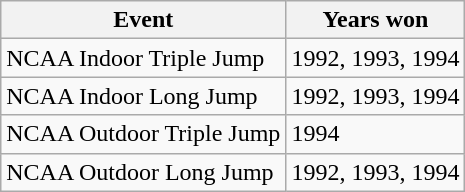<table class=wikitable>
<tr>
<th>Event</th>
<th>Years won</th>
</tr>
<tr>
<td>NCAA Indoor Triple Jump</td>
<td>1992, 1993, 1994</td>
</tr>
<tr>
<td>NCAA Indoor Long Jump</td>
<td>1992, 1993, 1994</td>
</tr>
<tr>
<td>NCAA Outdoor Triple Jump</td>
<td>1994</td>
</tr>
<tr>
<td>NCAA Outdoor Long Jump</td>
<td>1992, 1993, 1994</td>
</tr>
</table>
